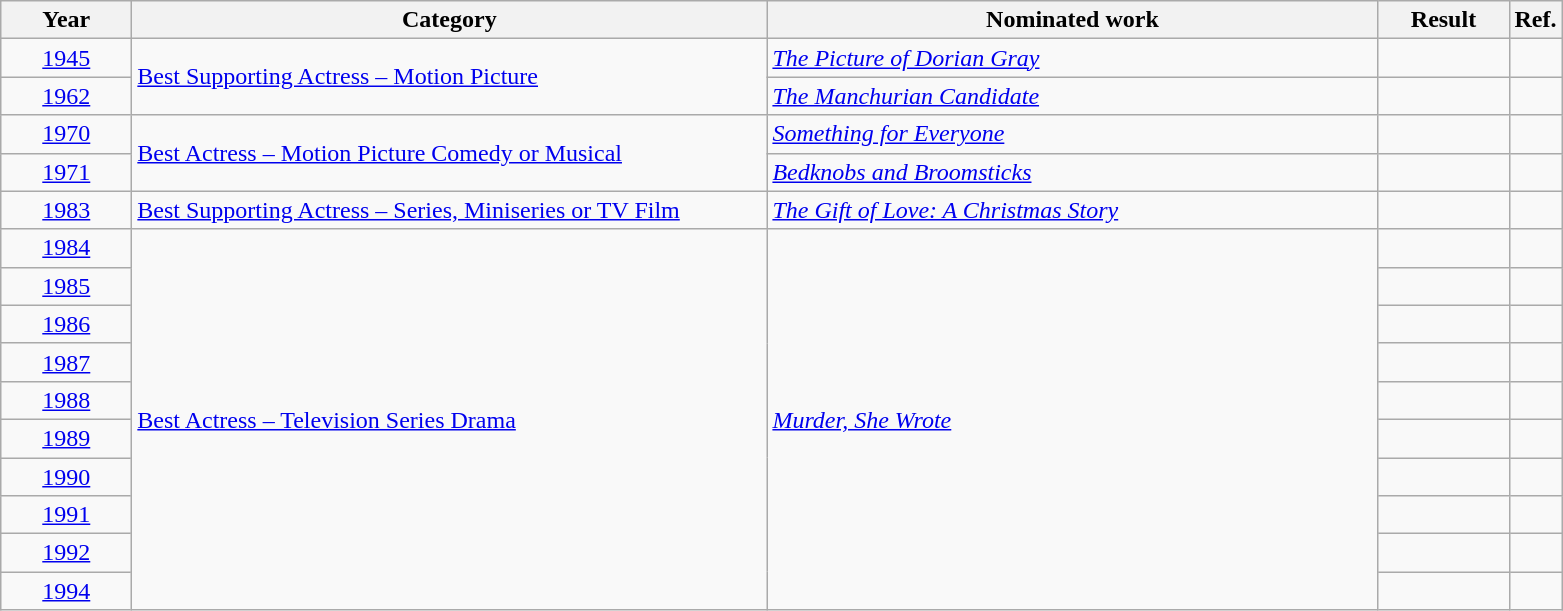<table class=wikitable>
<tr>
<th scope="col" style="width:5em;">Year</th>
<th scope="col" style="width:26em;">Category</th>
<th scope="col" style="width:25em;">Nominated work</th>
<th scope="col" style="width:5em;">Result</th>
<th>Ref.</th>
</tr>
<tr>
<td style="text-align:center;"><a href='#'>1945</a></td>
<td rowspan="2"><a href='#'>Best Supporting Actress – Motion Picture</a></td>
<td><em><a href='#'>The Picture of Dorian Gray</a></em></td>
<td></td>
<td style="text-align:center;"></td>
</tr>
<tr>
<td style="text-align:center;"><a href='#'>1962</a></td>
<td><em><a href='#'>The Manchurian Candidate</a></em></td>
<td></td>
<td style="text-align:center;"></td>
</tr>
<tr>
<td style="text-align:center;"><a href='#'>1970</a></td>
<td rowspan="2"><a href='#'>Best Actress – Motion Picture Comedy or Musical</a></td>
<td><em><a href='#'>Something for Everyone</a></em></td>
<td></td>
<td style="text-align:center;"></td>
</tr>
<tr>
<td style="text-align:center;"><a href='#'>1971</a></td>
<td><em><a href='#'>Bedknobs and Broomsticks</a></em></td>
<td></td>
<td style="text-align:center;"></td>
</tr>
<tr>
<td style="text-align:center;"><a href='#'>1983</a></td>
<td><a href='#'>Best Supporting Actress – Series, Miniseries or TV Film</a></td>
<td><em><a href='#'>The Gift of Love: A Christmas Story</a></em></td>
<td></td>
<td style="text-align:center;"></td>
</tr>
<tr>
<td style="text-align:center;"><a href='#'>1984</a></td>
<td rowspan="10"><a href='#'>Best Actress – Television Series Drama</a></td>
<td rowspan="10"><em><a href='#'>Murder, She Wrote</a></em></td>
<td></td>
<td style="text-align:center;"></td>
</tr>
<tr>
<td style="text-align:center;"><a href='#'>1985</a></td>
<td></td>
<td style="text-align:center;"></td>
</tr>
<tr>
<td style="text-align:center;"><a href='#'>1986</a></td>
<td></td>
<td style="text-align:center;"></td>
</tr>
<tr>
<td style="text-align:center;"><a href='#'>1987</a></td>
<td></td>
<td style="text-align:center;"></td>
</tr>
<tr>
<td style="text-align:center;"><a href='#'>1988</a></td>
<td></td>
<td style="text-align:center;"></td>
</tr>
<tr>
<td style="text-align:center;"><a href='#'>1989</a></td>
<td></td>
<td style="text-align:center;"></td>
</tr>
<tr>
<td style="text-align:center;"><a href='#'>1990</a></td>
<td></td>
<td style="text-align:center;"></td>
</tr>
<tr>
<td style="text-align:center;"><a href='#'>1991</a></td>
<td></td>
<td style="text-align:center;"></td>
</tr>
<tr>
<td style="text-align:center;"><a href='#'>1992</a></td>
<td></td>
<td style="text-align:center;"></td>
</tr>
<tr>
<td style="text-align:center;"><a href='#'>1994</a></td>
<td></td>
<td style="text-align:center;"></td>
</tr>
</table>
